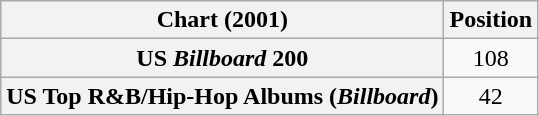<table class="wikitable plainrowheaders">
<tr>
<th scope="col">Chart (2001)</th>
<th scope="col">Position</th>
</tr>
<tr>
<th scope="row">US <em>Billboard</em> 200</th>
<td style="text-align:center;">108</td>
</tr>
<tr>
<th scope="row">US Top R&B/Hip-Hop Albums (<em>Billboard</em>)</th>
<td style="text-align:center;">42</td>
</tr>
</table>
